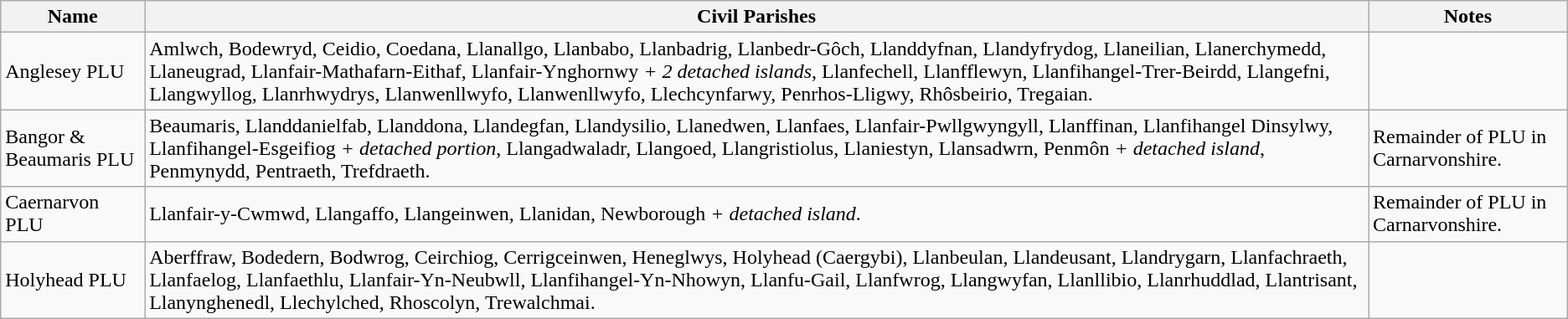<table class="wikitable">
<tr>
<th>Name</th>
<th>Civil Parishes</th>
<th>Notes</th>
</tr>
<tr>
<td>Anglesey PLU</td>
<td>Amlwch, Bodewryd, Ceidio, Coedana, Llanallgo, Llanbabo, Llanbadrig, Llanbedr-Gôch, Llanddyfnan, Llandyfrydog, Llaneilian, Llanerchymedd, Llaneugrad, Llanfair-Mathafarn-Eithaf, Llanfair-Ynghornwy <em>+ 2 detached islands</em>, Llanfechell, Llanfflewyn, Llanfihangel-Trer-Beirdd, Llangefni, Llangwyllog, Llanrhwydrys, Llanwenllwyfo, Llanwenllwyfo, Llechcynfarwy, Penrhos-Lligwy, Rhôsbeirio, Tregaian.</td>
<td></td>
</tr>
<tr>
<td>Bangor & Beaumaris PLU</td>
<td>Beaumaris, Llanddanielfab, Llanddona, Llandegfan, Llandysilio, Llanedwen, Llanfaes, Llanfair-Pwllgwyngyll, Llanffinan, Llanfihangel Dinsylwy, Llanfihangel-Esgeifiog <em>+ detached portion</em>, Llangadwaladr, Llangoed, Llangristiolus, Llaniestyn, Llansadwrn, Penmôn <em>+ detached island</em>, Penmynydd, Pentraeth, Trefdraeth.</td>
<td>Remainder of PLU in Carnarvonshire.</td>
</tr>
<tr>
<td>Caernarvon PLU</td>
<td>Llanfair-y-Cwmwd, Llangaffo, Llangeinwen, Llanidan, Newborough <em>+ detached island</em>.</td>
<td>Remainder of PLU in Carnarvonshire.</td>
</tr>
<tr>
<td>Holyhead PLU</td>
<td>Aberffraw, Bodedern, Bodwrog, Ceirchiog, Cerrigceinwen, Heneglwys, Holyhead (Caergybi), Llanbeulan, Llandeusant, Llandrygarn, Llanfachraeth, Llanfaelog, Llanfaethlu, Llanfair-Yn-Neubwll, Llanfihangel-Yn-Nhowyn, Llanfu-Gail, Llanfwrog, Llangwyfan, Llanllibio, Llanrhuddlad, Llantrisant, Llanynghenedl, Llechylched, Rhoscolyn, Trewalchmai.</td>
<td></td>
</tr>
</table>
